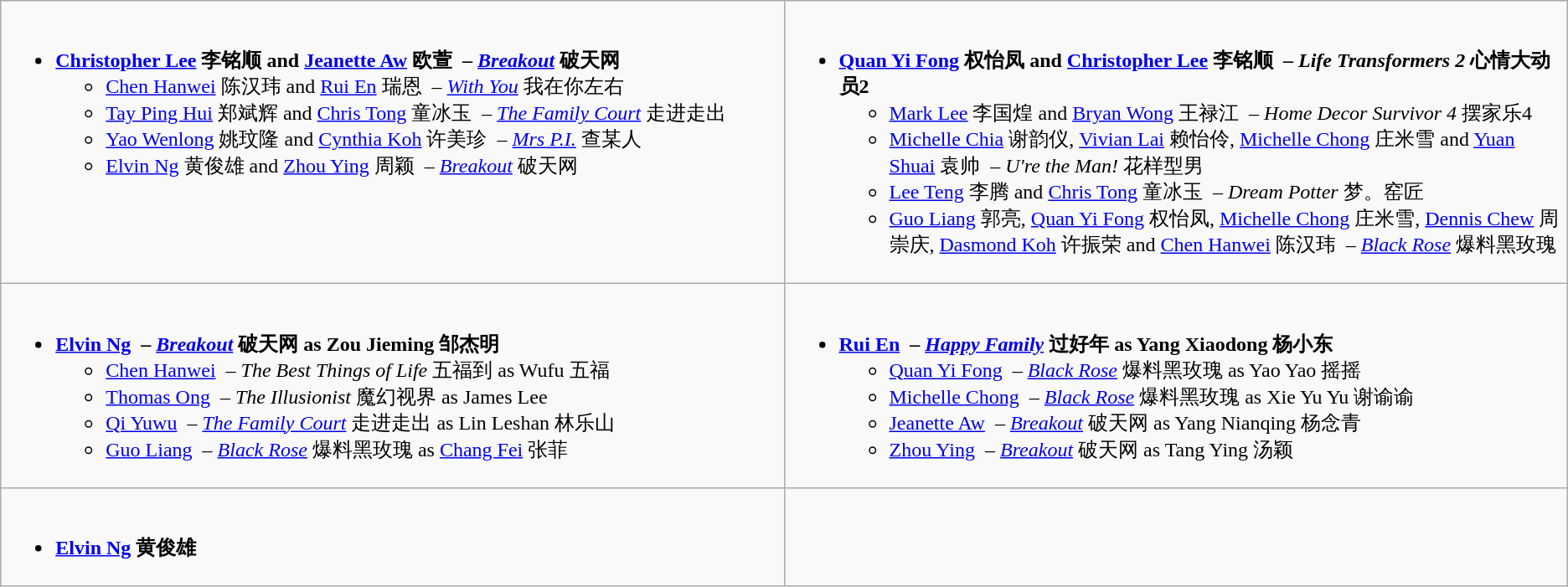<table class=wikitable>
<tr>
<td valign="top" width="50%"><br><div></div><ul><li><strong><a href='#'>Christopher Lee</a> 李铭顺 and <a href='#'>Jeanette Aw</a> 欧萱  – <em><a href='#'>Breakout</a></em> 破天网</strong><ul><li><a href='#'>Chen Hanwei</a> 陈汉玮 and <a href='#'>Rui En</a> 瑞恩  – <em><a href='#'>With You</a></em> 我在你左右</li><li><a href='#'>Tay Ping Hui</a> 郑斌辉 and <a href='#'>Chris Tong</a> 童冰玉  – <em><a href='#'>The Family Court</a></em> 走进走出</li><li><a href='#'>Yao Wenlong</a> 姚玟隆 and <a href='#'>Cynthia Koh</a> 许美珍  – <em><a href='#'>Mrs P.I.</a></em> 查某人</li><li><a href='#'>Elvin Ng</a> 黄俊雄 and <a href='#'>Zhou Ying</a> 周颖  – <em><a href='#'>Breakout</a></em> 破天网</li></ul></li></ul></td>
<td valign="top" width="50%"><br><div></div><ul><li><strong><a href='#'>Quan Yi Fong</a> 权怡凤 and <a href='#'>Christopher Lee</a> 李铭顺  – <em>Life Transformers 2</em> 心情大动员2</strong><ul><li><a href='#'>Mark Lee</a> 李国煌 and <a href='#'>Bryan Wong</a> 王禄江  – <em>Home Decor Survivor 4</em> 摆家乐4</li><li><a href='#'>Michelle Chia</a> 谢韵仪, <a href='#'>Vivian Lai</a> 赖怡伶, <a href='#'>Michelle Chong</a> 庄米雪 and <a href='#'>Yuan Shuai</a> 袁帅  – <em>U're the Man!</em> 花样型男</li><li><a href='#'>Lee Teng</a> 李腾 and <a href='#'>Chris Tong</a> 童冰玉  – <em>Dream Potter</em> 梦。窑匠</li><li><a href='#'>Guo Liang</a> 郭亮, <a href='#'>Quan Yi Fong</a> 权怡凤, <a href='#'>Michelle Chong</a> 庄米雪, <a href='#'>Dennis Chew</a> 周崇庆, <a href='#'>Dasmond Koh</a> 许振荣 and <a href='#'>Chen Hanwei</a> 陈汉玮  – <em><a href='#'>Black Rose</a></em> 爆料黑玫瑰</li></ul></li></ul></td>
</tr>
<tr>
<td valign="top" width="50%"><br><div></div><ul><li><strong><a href='#'>Elvin Ng</a>  – <em><a href='#'>Breakout</a></em> 破天网 as Zou Jieming 邹杰明</strong><ul><li><a href='#'>Chen Hanwei</a>  – <em>The Best Things of Life</em> 五福到 as Wufu 五福</li><li><a href='#'>Thomas Ong</a>  – <em>The Illusionist</em> 魔幻视界 as James Lee</li><li><a href='#'>Qi Yuwu</a>  – <em><a href='#'>The Family Court</a></em> 走进走出 as Lin Leshan 林乐山</li><li><a href='#'>Guo Liang</a>  – <em><a href='#'>Black Rose</a></em> 爆料黑玫瑰 as <a href='#'>Chang Fei</a> 张菲</li></ul></li></ul></td>
<td valign="top" width="50%"><br><div></div><ul><li><strong><a href='#'>Rui En</a>  – <em><a href='#'>Happy Family</a></em> 过好年 as Yang Xiaodong 杨小东</strong><ul><li><a href='#'>Quan Yi Fong</a>  – <em><a href='#'>Black Rose</a></em> 爆料黑玫瑰 as Yao Yao 摇摇</li><li><a href='#'>Michelle Chong</a>  – <em><a href='#'>Black Rose</a></em> 爆料黑玫瑰 as Xie Yu Yu 谢谕谕</li><li><a href='#'>Jeanette Aw</a>  – <em><a href='#'>Breakout</a></em> 破天网 as Yang Nianqing 杨念青</li><li><a href='#'>Zhou Ying</a>  – <em><a href='#'>Breakout</a></em> 破天网 as Tang Ying 汤颖</li></ul></li></ul></td>
</tr>
<tr>
<td valign="top" width="50%"><br><div></div><ul><li><strong><a href='#'>Elvin Ng</a> 黄俊雄</strong></li></ul></td>
</tr>
</table>
